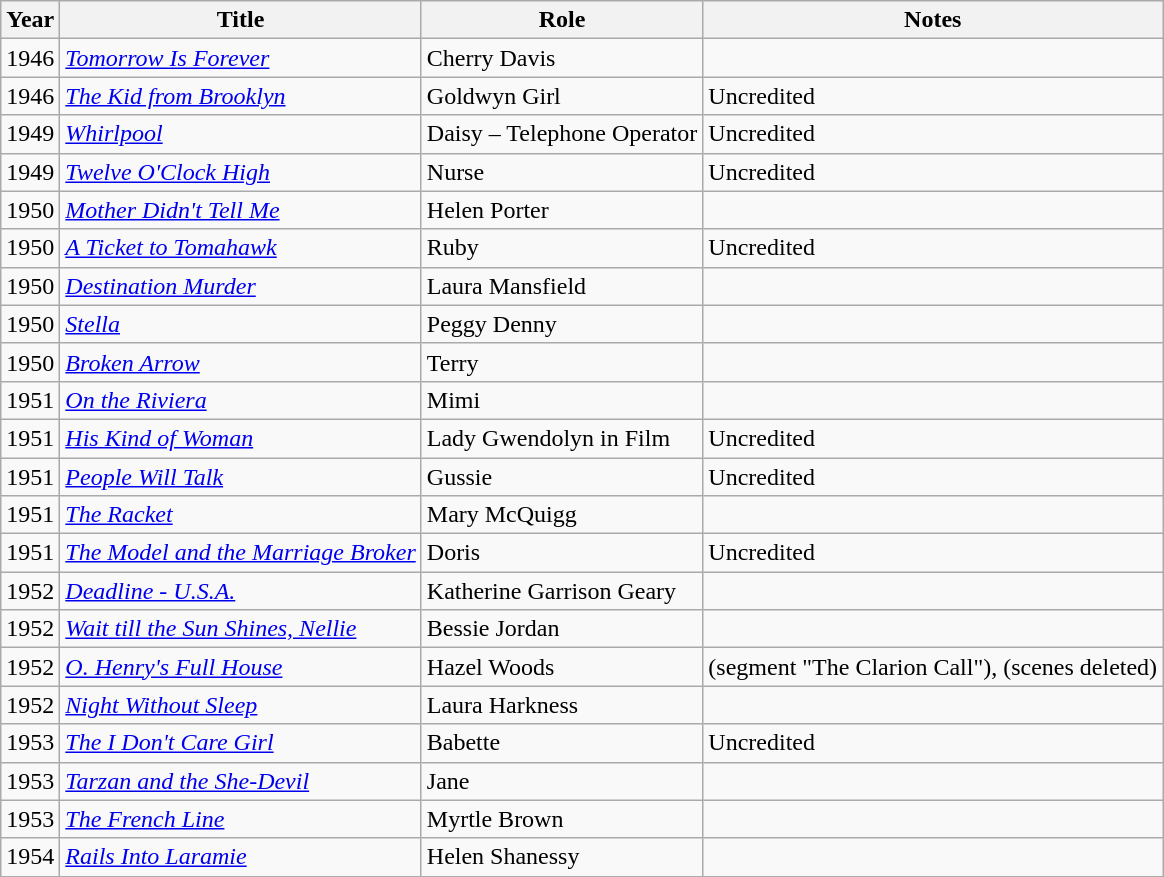<table class="wikitable">
<tr>
<th>Year</th>
<th>Title</th>
<th>Role</th>
<th>Notes</th>
</tr>
<tr>
<td>1946</td>
<td><em><a href='#'>Tomorrow Is Forever</a></em></td>
<td>Cherry Davis</td>
<td></td>
</tr>
<tr>
<td>1946</td>
<td><em><a href='#'>The Kid from Brooklyn</a></em></td>
<td>Goldwyn Girl</td>
<td>Uncredited</td>
</tr>
<tr>
<td>1949</td>
<td><em><a href='#'>Whirlpool</a></em></td>
<td>Daisy – Telephone Operator</td>
<td>Uncredited</td>
</tr>
<tr>
<td>1949</td>
<td><em><a href='#'>Twelve O'Clock High</a></em></td>
<td>Nurse</td>
<td>Uncredited</td>
</tr>
<tr>
<td>1950</td>
<td><em><a href='#'>Mother Didn't Tell Me</a></em></td>
<td>Helen Porter</td>
<td></td>
</tr>
<tr>
<td>1950</td>
<td><em><a href='#'>A Ticket to Tomahawk</a></em></td>
<td>Ruby</td>
<td>Uncredited</td>
</tr>
<tr>
<td>1950</td>
<td><em><a href='#'>Destination Murder</a></em></td>
<td>Laura Mansfield</td>
<td></td>
</tr>
<tr>
<td>1950</td>
<td><em><a href='#'>Stella</a></em></td>
<td>Peggy Denny</td>
<td></td>
</tr>
<tr>
<td>1950</td>
<td><em><a href='#'>Broken Arrow</a></em></td>
<td>Terry</td>
<td></td>
</tr>
<tr>
<td>1951</td>
<td><em><a href='#'>On the Riviera</a></em></td>
<td>Mimi</td>
<td></td>
</tr>
<tr>
<td>1951</td>
<td><em><a href='#'>His Kind of Woman</a></em></td>
<td>Lady Gwendolyn in Film</td>
<td>Uncredited</td>
</tr>
<tr>
<td>1951</td>
<td><em><a href='#'>People Will Talk</a></em></td>
<td>Gussie</td>
<td>Uncredited</td>
</tr>
<tr>
<td>1951</td>
<td><em><a href='#'>The Racket</a></em></td>
<td>Mary McQuigg</td>
<td></td>
</tr>
<tr>
<td>1951</td>
<td><em><a href='#'>The Model and the Marriage Broker</a></em></td>
<td>Doris</td>
<td>Uncredited</td>
</tr>
<tr>
<td>1952</td>
<td><em><a href='#'>Deadline - U.S.A.</a></em></td>
<td>Katherine Garrison Geary</td>
<td></td>
</tr>
<tr>
<td>1952</td>
<td><em><a href='#'>Wait till the Sun Shines, Nellie</a></em></td>
<td>Bessie Jordan</td>
<td></td>
</tr>
<tr>
<td>1952</td>
<td><em><a href='#'>O. Henry's Full House</a></em></td>
<td>Hazel Woods</td>
<td>(segment "The Clarion Call"), (scenes deleted)</td>
</tr>
<tr>
<td>1952</td>
<td><em><a href='#'>Night Without Sleep</a></em></td>
<td>Laura Harkness</td>
<td></td>
</tr>
<tr>
<td>1953</td>
<td><em><a href='#'>The I Don't Care Girl</a></em></td>
<td>Babette</td>
<td>Uncredited</td>
</tr>
<tr>
<td>1953</td>
<td><em><a href='#'>Tarzan and the She-Devil</a></em></td>
<td>Jane</td>
<td></td>
</tr>
<tr>
<td>1953</td>
<td><em><a href='#'>The French Line</a></em></td>
<td>Myrtle Brown</td>
<td></td>
</tr>
<tr>
<td>1954</td>
<td><em><a href='#'>Rails Into Laramie</a></em></td>
<td>Helen Shanessy</td>
<td></td>
</tr>
</table>
